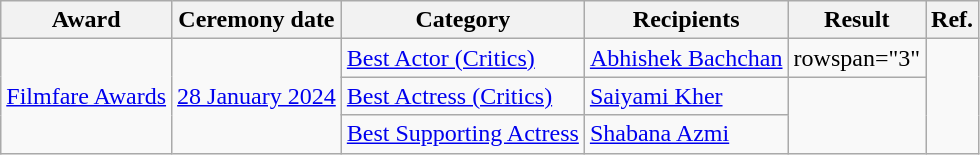<table class="wikitable">
<tr>
<th>Award</th>
<th>Ceremony date</th>
<th>Category</th>
<th>Recipients</th>
<th>Result</th>
<th>Ref.</th>
</tr>
<tr>
<td rowspan="3"><a href='#'>Filmfare Awards</a></td>
<td rowspan="3"><a href='#'>28 January 2024</a></td>
<td><a href='#'>Best Actor (Critics)</a></td>
<td><a href='#'>Abhishek Bachchan</a></td>
<td>rowspan="3" </td>
<td rowspan="3"></td>
</tr>
<tr>
<td><a href='#'>Best Actress (Critics)</a></td>
<td><a href='#'>Saiyami Kher</a></td>
</tr>
<tr>
<td><a href='#'>Best Supporting Actress</a></td>
<td><a href='#'>Shabana Azmi</a></td>
</tr>
</table>
